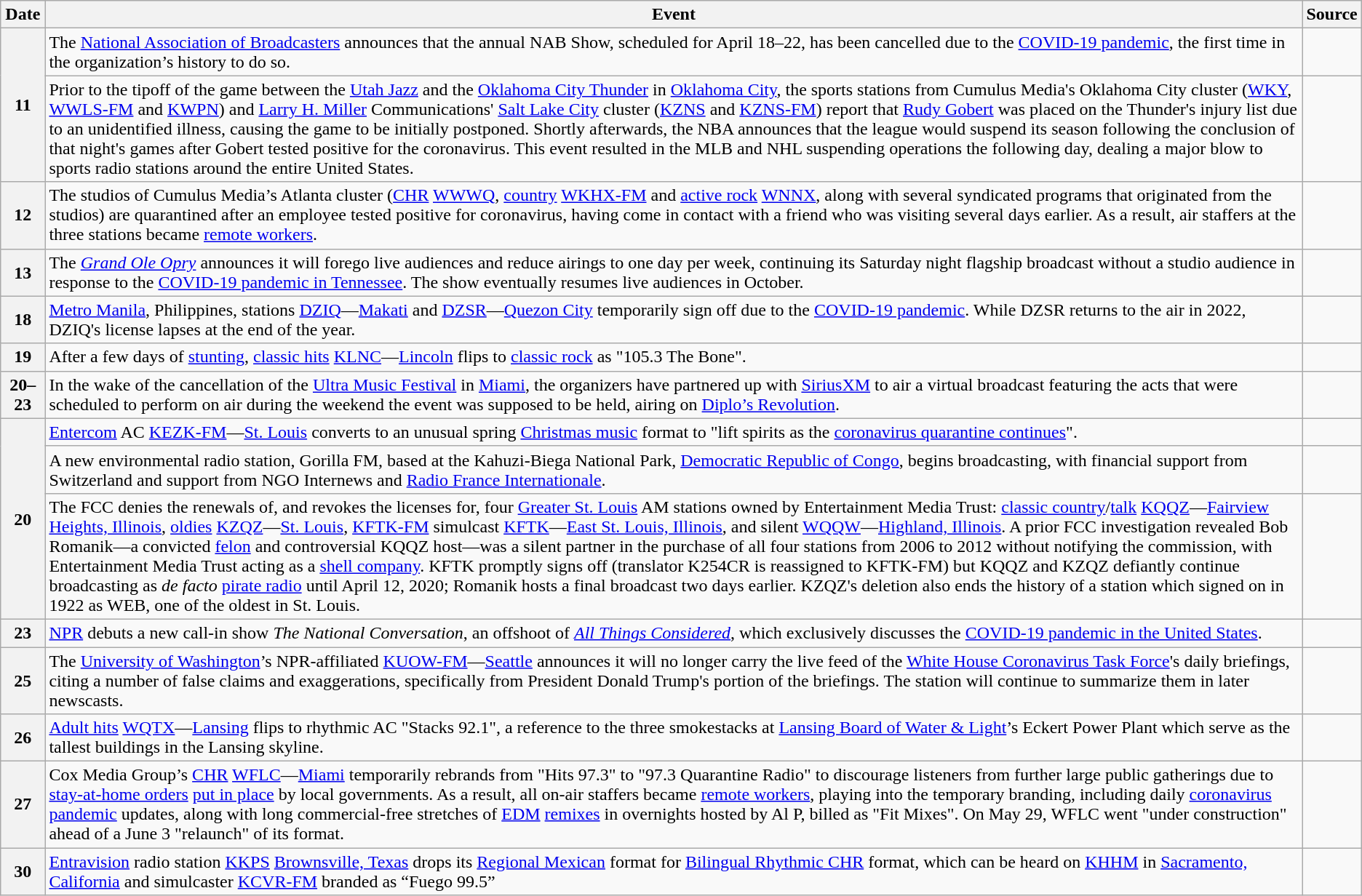<table class="wikitable">
<tr>
<th>Date</th>
<th>Event</th>
<th>Source</th>
</tr>
<tr>
<th rowspan="2">11</th>
<td>The <a href='#'>National Association of Broadcasters</a> announces that the annual NAB Show, scheduled for April 18–22, has been cancelled due to the <a href='#'>COVID-19 pandemic</a>, the first time in the organization’s history to do so.</td>
<td></td>
</tr>
<tr>
<td>Prior to the tipoff of the game between the <a href='#'>Utah Jazz</a> and the <a href='#'>Oklahoma City Thunder</a> in <a href='#'>Oklahoma City</a>, the sports stations from Cumulus Media's Oklahoma City cluster (<a href='#'>WKY</a>, <a href='#'>WWLS-FM</a> and <a href='#'>KWPN</a>) and <a href='#'>Larry H. Miller</a> Communications' <a href='#'>Salt Lake City</a> cluster (<a href='#'>KZNS</a> and <a href='#'>KZNS-FM</a>) report that <a href='#'>Rudy Gobert</a> was placed on the Thunder's injury list due to an unidentified illness, causing the game to be initially postponed. Shortly afterwards, the NBA announces that the league would suspend its season following the conclusion of that night's games after Gobert tested positive for the coronavirus. This event resulted in the MLB and NHL suspending operations the following day, dealing a major blow to sports radio stations around the entire United States.</td>
<td></td>
</tr>
<tr>
<th>12</th>
<td>The studios of Cumulus Media’s Atlanta cluster (<a href='#'>CHR</a> <a href='#'>WWWQ</a>, <a href='#'>country</a> <a href='#'>WKHX-FM</a> and <a href='#'>active rock</a> <a href='#'>WNNX</a>, along with several syndicated programs that originated from the studios) are quarantined after an employee tested positive for coronavirus, having come in contact with a friend who was visiting several days earlier. As a result, air staffers at the three stations became <a href='#'>remote workers</a>.</td>
<td></td>
</tr>
<tr>
<th>13</th>
<td>The <em><a href='#'>Grand Ole Opry</a></em> announces it will forego live audiences and reduce airings to one day per week, continuing its Saturday night flagship broadcast without a studio audience in response to the <a href='#'>COVID-19 pandemic in Tennessee</a>. The show eventually resumes live audiences in October.</td>
<td></td>
</tr>
<tr>
<th>18</th>
<td><a href='#'>Metro Manila</a>, Philippines, stations <a href='#'>DZIQ</a>—<a href='#'>Makati</a> and <a href='#'>DZSR</a>—<a href='#'>Quezon City</a> temporarily sign off due to the <a href='#'>COVID-19 pandemic</a>. While DZSR returns to the air in 2022, DZIQ's license lapses at the end of the year.</td>
<td></td>
</tr>
<tr>
<th>19</th>
<td>After a few days of <a href='#'>stunting</a>, <a href='#'>classic hits</a> <a href='#'>KLNC</a>—<a href='#'>Lincoln</a> flips to <a href='#'>classic rock</a> as "105.3 The Bone".</td>
<td></td>
</tr>
<tr>
<th>20–23</th>
<td>In the wake of the cancellation of the <a href='#'>Ultra Music Festival</a> in <a href='#'>Miami</a>, the organizers have partnered up with <a href='#'>SiriusXM</a> to air a virtual broadcast featuring the acts that were scheduled to perform on air during the weekend the event was supposed to be held, airing on <a href='#'>Diplo’s Revolution</a>.</td>
<td></td>
</tr>
<tr>
<th rowspan="3">20</th>
<td><a href='#'>Entercom</a> AC <a href='#'>KEZK-FM</a>—<a href='#'>St. Louis</a> converts to an unusual spring <a href='#'>Christmas music</a> format to "lift spirits as the <a href='#'>coronavirus quarantine continues</a>".</td>
<td></td>
</tr>
<tr>
<td>A new environmental radio station, Gorilla FM, based at the Kahuzi-Biega National Park, <a href='#'>Democratic Republic of Congo</a>, begins broadcasting, with financial support from Switzerland and support from NGO Internews and <a href='#'>Radio France Internationale</a>.</td>
<td></td>
</tr>
<tr>
<td>The FCC denies the renewals of, and revokes the licenses for, four <a href='#'>Greater St. Louis</a> AM stations owned by Entertainment Media Trust: <a href='#'>classic country</a>/<a href='#'>talk</a> <a href='#'>KQQZ</a>—<a href='#'>Fairview Heights, Illinois</a>, <a href='#'>oldies</a> <a href='#'>KZQZ</a>—<a href='#'>St. Louis</a>, <a href='#'>KFTK-FM</a> simulcast <a href='#'>KFTK</a>—<a href='#'>East St. Louis, Illinois</a>, and silent <a href='#'>WQQW</a>—<a href='#'>Highland, Illinois</a>. A prior FCC investigation revealed Bob Romanik—a convicted <a href='#'>felon</a> and controversial KQQZ host—was a silent partner in the purchase of all four stations from 2006 to 2012 without notifying the commission, with Entertainment Media Trust acting as a <a href='#'>shell company</a>. KFTK promptly signs off (translator K254CR is reassigned to KFTK-FM) but KQQZ and KZQZ defiantly continue broadcasting as <em>de facto</em> <a href='#'>pirate radio</a> until April 12, 2020; Romanik hosts a final broadcast two days earlier. KZQZ's deletion also ends the history of a station which signed on in 1922 as WEB, one of the oldest in St. Louis.</td>
<td></td>
</tr>
<tr>
<th>23</th>
<td><a href='#'>NPR</a> debuts a new call-in show <em>The National Conversation</em>, an offshoot of <em><a href='#'>All Things Considered</a></em>, which exclusively discusses the <a href='#'>COVID-19 pandemic in the United States</a>.</td>
<td></td>
</tr>
<tr>
<th>25</th>
<td>The <a href='#'>University of Washington</a>’s NPR-affiliated <a href='#'>KUOW-FM</a>—<a href='#'>Seattle</a> announces it will no longer carry the live feed of the <a href='#'>White House Coronavirus Task Force</a>'s daily briefings, citing a number of false claims and exaggerations, specifically from President Donald Trump's portion of the briefings. The station will continue to summarize them in later newscasts.</td>
<td></td>
</tr>
<tr>
<th>26</th>
<td><a href='#'>Adult hits</a> <a href='#'>WQTX</a>—<a href='#'>Lansing</a> flips to rhythmic AC "Stacks 92.1", a reference to the three smokestacks at <a href='#'>Lansing Board of Water & Light</a>’s Eckert Power Plant which serve as the tallest buildings in the Lansing skyline.</td>
<td></td>
</tr>
<tr>
<th>27</th>
<td>Cox Media Group’s <a href='#'>CHR</a> <a href='#'>WFLC</a>—<a href='#'>Miami</a> temporarily rebrands from "Hits 97.3" to "97.3 Quarantine Radio" to discourage listeners from further large public gatherings due to <a href='#'>stay-at-home orders</a> <a href='#'>put in place</a> by local governments. As a result, all on-air staffers became <a href='#'>remote workers</a>, playing into the temporary branding, including daily <a href='#'>coronavirus pandemic</a> updates, along with long commercial-free stretches of <a href='#'>EDM</a> <a href='#'>remixes</a> in overnights hosted by Al P, billed as "Fit Mixes". On May 29, WFLC went "under construction" ahead of a June 3 "relaunch" of its format.</td>
<td></td>
</tr>
<tr>
<th>30</th>
<td><a href='#'>Entravision</a> radio station <a href='#'>KKPS</a> <a href='#'>Brownsville, Texas</a> drops its <a href='#'>Regional Mexican</a> format for <a href='#'>Bilingual Rhythmic CHR</a> format, which can be heard on <a href='#'>KHHM</a> in <a href='#'>Sacramento, California</a> and simulcaster <a href='#'>KCVR-FM</a> branded as “Fuego 99.5”</td>
<td></td>
</tr>
</table>
